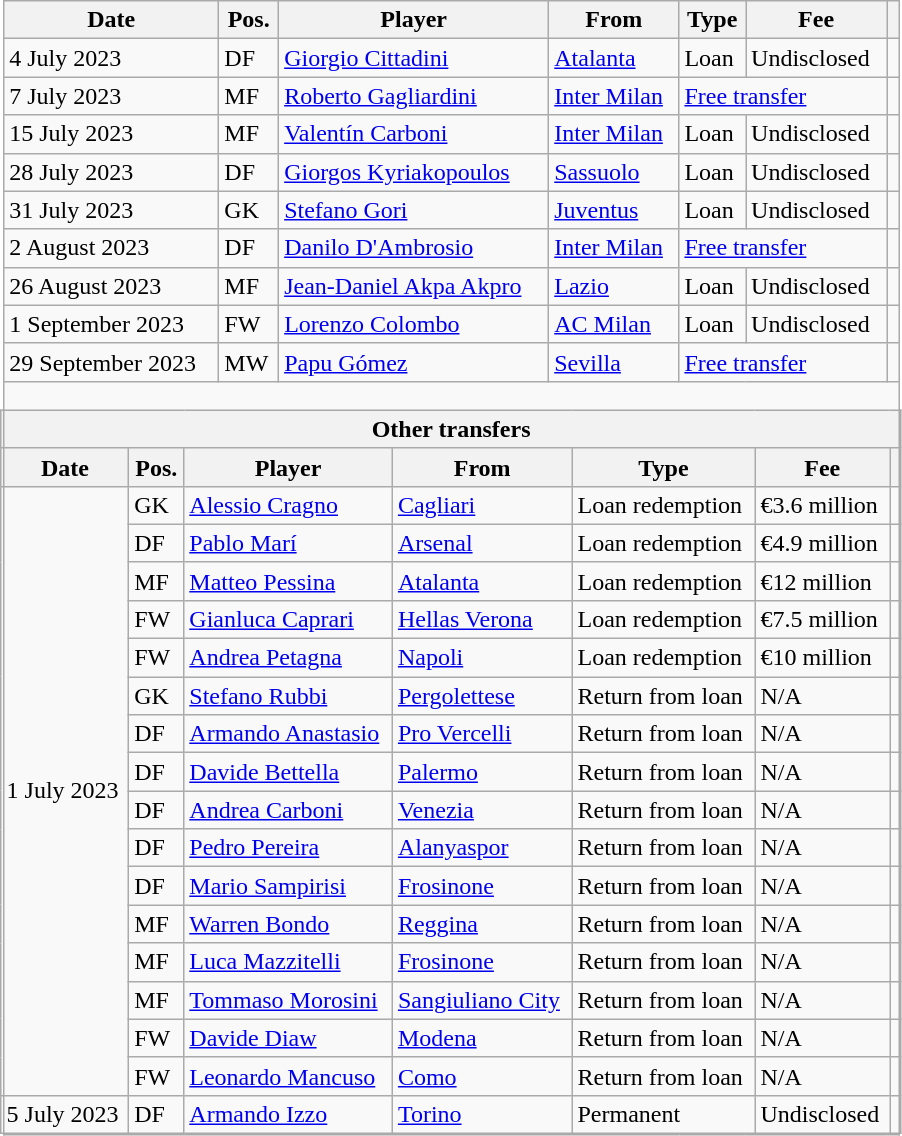<table class="wikitable">
<tr>
<th>Date</th>
<th>Pos.</th>
<th>Player</th>
<th>From</th>
<th>Type</th>
<th>Fee</th>
<th></th>
</tr>
<tr>
<td>4 July 2023</td>
<td>DF</td>
<td> <a href='#'>Giorgio Cittadini</a></td>
<td><a href='#'>Atalanta</a></td>
<td>Loan</td>
<td>Undisclosed</td>
<td></td>
</tr>
<tr>
<td>7 July 2023</td>
<td>MF</td>
<td> <a href='#'>Roberto Gagliardini</a></td>
<td><a href='#'>Inter Milan</a></td>
<td colspan="2"><a href='#'>Free transfer</a></td>
<td></td>
</tr>
<tr>
<td>15 July 2023</td>
<td>MF</td>
<td> <a href='#'>Valentín Carboni</a></td>
<td><a href='#'>Inter Milan</a></td>
<td>Loan</td>
<td>Undisclosed</td>
<td></td>
</tr>
<tr>
<td>28 July 2023</td>
<td>DF</td>
<td> <a href='#'>Giorgos Kyriakopoulos</a></td>
<td><a href='#'>Sassuolo</a></td>
<td>Loan</td>
<td>Undisclosed</td>
<td></td>
</tr>
<tr>
<td>31 July 2023</td>
<td>GK</td>
<td> <a href='#'>Stefano Gori</a></td>
<td><a href='#'>Juventus</a></td>
<td>Loan</td>
<td>Undisclosed</td>
<td></td>
</tr>
<tr>
<td>2 August 2023</td>
<td>DF</td>
<td> <a href='#'>Danilo D'Ambrosio</a></td>
<td><a href='#'>Inter Milan</a></td>
<td colspan="2"><a href='#'>Free transfer</a></td>
<td></td>
</tr>
<tr>
<td>26 August 2023</td>
<td>MF</td>
<td> <a href='#'>Jean-Daniel Akpa Akpro</a></td>
<td><a href='#'>Lazio</a></td>
<td>Loan</td>
<td>Undisclosed</td>
<td></td>
</tr>
<tr>
<td>1 September 2023</td>
<td>FW</td>
<td> <a href='#'>Lorenzo Colombo</a></td>
<td><a href='#'>AC Milan</a></td>
<td>Loan</td>
<td>Undisclosed</td>
<td></td>
</tr>
<tr>
<td>29 September 2023</td>
<td>MW</td>
<td> <a href='#'>Papu Gómez</a></td>
<td> <a href='#'>Sevilla</a></td>
<td colspan="2"><a href='#'>Free transfer</a></td>
<td></td>
</tr>
<tr>
<td colspan="7"><br><table class="wikitable collapsible collapsed" width="102%" style="margin-bottom:-3px; margin-top:-3px; margin-left:-6px">
<tr>
<th colspan="7">Other transfers</th>
</tr>
<tr>
<th>Date</th>
<th>Pos.</th>
<th>Player</th>
<th>From</th>
<th>Type</th>
<th>Fee</th>
<th></th>
</tr>
<tr>
<td rowspan="16">1 July 2023</td>
<td>GK</td>
<td> <a href='#'>Alessio Cragno</a></td>
<td><a href='#'>Cagliari</a></td>
<td>Loan redemption</td>
<td>€3.6 million</td>
<td></td>
</tr>
<tr>
<td>DF</td>
<td> <a href='#'>Pablo Marí</a></td>
<td> <a href='#'>Arsenal</a></td>
<td>Loan redemption</td>
<td>€4.9 million</td>
<td></td>
</tr>
<tr>
<td>MF</td>
<td> <a href='#'>Matteo Pessina</a></td>
<td><a href='#'>Atalanta</a></td>
<td>Loan redemption</td>
<td>€12 million</td>
<td></td>
</tr>
<tr>
<td>FW</td>
<td> <a href='#'>Gianluca Caprari</a></td>
<td><a href='#'>Hellas Verona</a></td>
<td>Loan redemption</td>
<td>€7.5 million</td>
<td></td>
</tr>
<tr>
<td>FW</td>
<td> <a href='#'>Andrea Petagna</a></td>
<td><a href='#'>Napoli</a></td>
<td>Loan redemption</td>
<td>€10 million</td>
<td></td>
</tr>
<tr>
<td>GK</td>
<td> <a href='#'>Stefano Rubbi</a></td>
<td><a href='#'>Pergolettese</a></td>
<td>Return from loan</td>
<td>N/A</td>
<td></td>
</tr>
<tr>
<td>DF</td>
<td> <a href='#'>Armando Anastasio</a></td>
<td><a href='#'>Pro Vercelli</a></td>
<td>Return from loan</td>
<td>N/A</td>
<td></td>
</tr>
<tr>
<td>DF</td>
<td> <a href='#'>Davide Bettella</a></td>
<td><a href='#'>Palermo</a></td>
<td>Return from loan</td>
<td>N/A</td>
<td></td>
</tr>
<tr>
<td>DF</td>
<td> <a href='#'>Andrea Carboni</a></td>
<td><a href='#'>Venezia</a></td>
<td>Return from loan</td>
<td>N/A</td>
<td></td>
</tr>
<tr>
<td>DF</td>
<td> <a href='#'>Pedro Pereira</a></td>
<td> <a href='#'>Alanyaspor</a></td>
<td>Return from loan</td>
<td>N/A</td>
<td></td>
</tr>
<tr>
<td>DF</td>
<td> <a href='#'>Mario Sampirisi</a></td>
<td><a href='#'>Frosinone</a></td>
<td>Return from loan</td>
<td>N/A</td>
<td></td>
</tr>
<tr>
<td>MF</td>
<td> <a href='#'>Warren Bondo</a></td>
<td><a href='#'>Reggina</a></td>
<td>Return from loan</td>
<td>N/A</td>
<td></td>
</tr>
<tr>
<td>MF</td>
<td> <a href='#'>Luca Mazzitelli</a></td>
<td><a href='#'>Frosinone</a></td>
<td>Return from loan</td>
<td>N/A</td>
<td></td>
</tr>
<tr>
<td>MF</td>
<td> <a href='#'>Tommaso Morosini</a></td>
<td><a href='#'>Sangiuliano City</a></td>
<td>Return from loan</td>
<td>N/A</td>
<td></td>
</tr>
<tr>
<td>FW</td>
<td> <a href='#'>Davide Diaw</a></td>
<td><a href='#'>Modena</a></td>
<td>Return from loan</td>
<td>N/A</td>
<td></td>
</tr>
<tr>
<td>FW</td>
<td> <a href='#'>Leonardo Mancuso</a></td>
<td><a href='#'>Como</a></td>
<td>Return from loan</td>
<td>N/A</td>
<td></td>
</tr>
<tr>
<td>5 July 2023</td>
<td>DF</td>
<td> <a href='#'>Armando Izzo</a></td>
<td><a href='#'>Torino</a></td>
<td>Permanent</td>
<td>Undisclosed</td>
<td></td>
</tr>
</table>
</td>
</tr>
</table>
